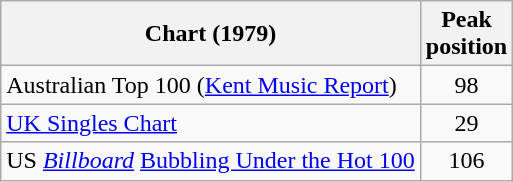<table class="wikitable sortable">
<tr>
<th scope="col">Chart (1979)</th>
<th scope="col">Peak<br>position</th>
</tr>
<tr>
<td scope="row">Australian Top 100 (<a href='#'>Kent Music Report</a>)</td>
<td align="center">98</td>
</tr>
<tr>
<td scope="row"><a href='#'>UK Singles Chart</a></td>
<td align="center">29</td>
</tr>
<tr>
<td scope="row">US <em><a href='#'>Billboard</a></em> <a href='#'>Bubbling Under the Hot 100</a></td>
<td align="center">106</td>
</tr>
</table>
